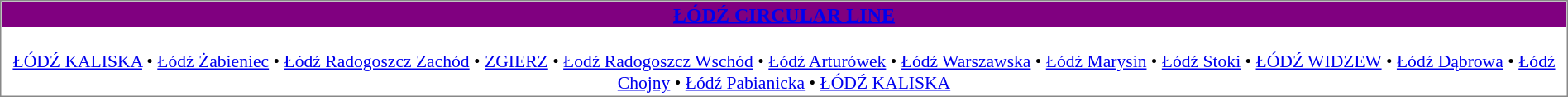<table align="left" cellspacing=1 style="border:1px solid #888888;">
<tr>
<td align="center" style="background:Purple;"><span> <strong><a href='#'>ŁÓDŹ CIRCULAR LINE</a></strong></span></td>
</tr>
<tr>
<td align="center" style="font-size: 90%;" colspan="2"><br><a href='#'>ŁÓDŹ KALISKA</a> • <a href='#'>Łódź Żabieniec</a> • <a href='#'>Łódź Radogoszcz Zachód</a> • <a href='#'>ZGIERZ</a> • <a href='#'>Łodź Radogoszcz Wschód</a> •  <a href='#'>Łódź Arturówek</a> • <a href='#'>Łódź Warszawska</a> • <a href='#'>Łódź Marysin</a> • <a href='#'>Łódź Stoki</a> • <a href='#'>ŁÓDŹ WIDZEW</a> • <a href='#'>Łódź Dąbrowa</a> • <a href='#'>Łódź Chojny</a> • <a href='#'>Łódź Pabianicka</a> • <a href='#'>ŁÓDŹ KALISKA</a></td>
</tr>
</table>
